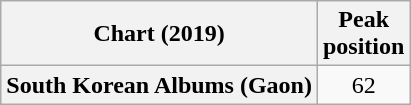<table class="wikitable plainrowheaders" style="text-align:center">
<tr>
<th>Chart (2019)</th>
<th>Peak<br>position</th>
</tr>
<tr>
<th scope="row">South Korean Albums (Gaon)</th>
<td>62</td>
</tr>
</table>
